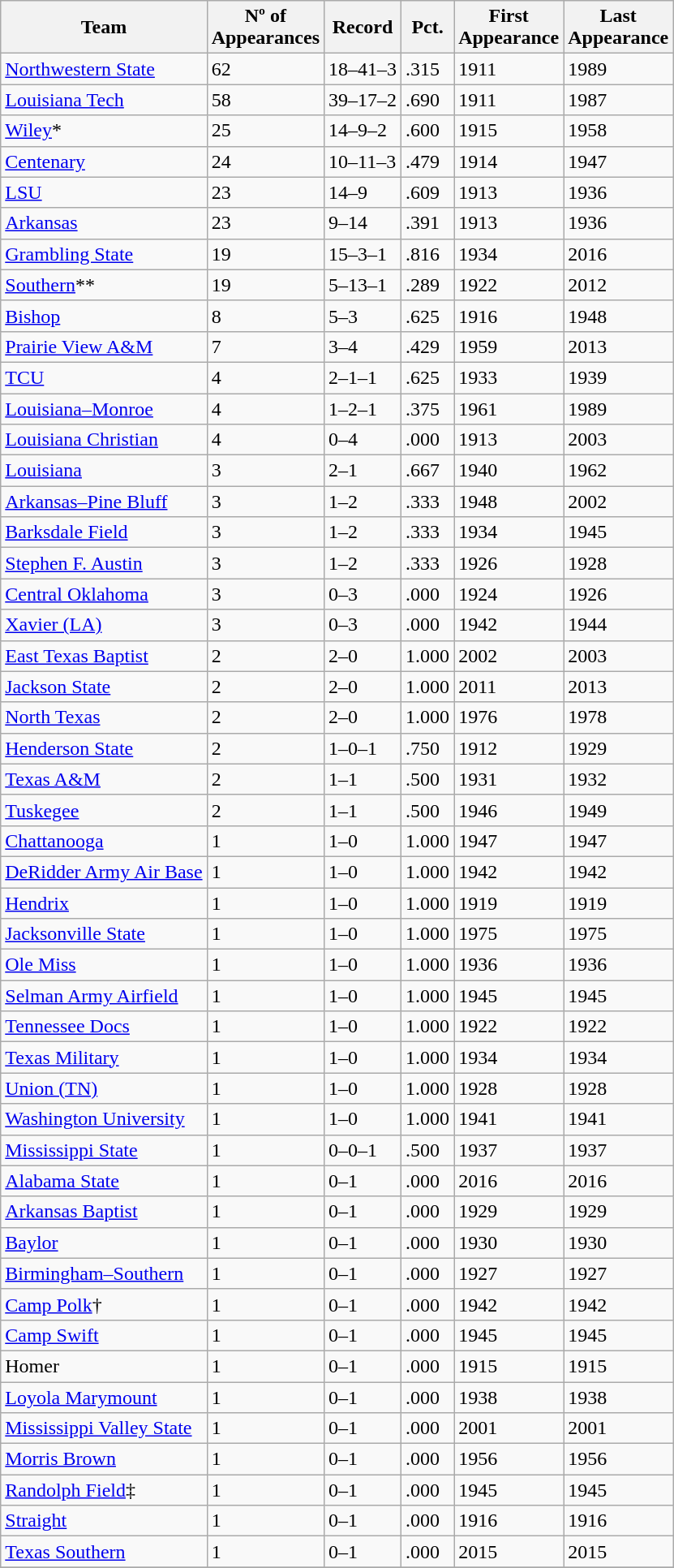<table class="wikitable sortable">
<tr>
<th>Team</th>
<th>Nº of<br>Appearances</th>
<th>Record</th>
<th>Pct.</th>
<th>First<br>Appearance</th>
<th>Last<br>Appearance</th>
</tr>
<tr>
<td><a href='#'>Northwestern State</a></td>
<td>62</td>
<td>18–41–3</td>
<td>.315</td>
<td>1911</td>
<td>1989</td>
</tr>
<tr>
<td><a href='#'>Louisiana Tech</a></td>
<td>58</td>
<td>39–17–2</td>
<td>.690</td>
<td>1911</td>
<td>1987</td>
</tr>
<tr>
<td><a href='#'>Wiley</a>*</td>
<td>25</td>
<td>14–9–2</td>
<td>.600</td>
<td>1915</td>
<td>1958</td>
</tr>
<tr>
<td><a href='#'>Centenary</a></td>
<td>24</td>
<td>10–11–3</td>
<td>.479</td>
<td>1914</td>
<td>1947</td>
</tr>
<tr>
<td><a href='#'>LSU</a></td>
<td>23</td>
<td>14–9</td>
<td>.609</td>
<td>1913</td>
<td>1936</td>
</tr>
<tr>
<td><a href='#'>Arkansas</a></td>
<td>23</td>
<td>9–14</td>
<td>.391</td>
<td>1913</td>
<td>1936</td>
</tr>
<tr>
<td><a href='#'>Grambling State</a></td>
<td>19</td>
<td>15–3–1</td>
<td>.816</td>
<td>1934</td>
<td>2016</td>
</tr>
<tr>
<td><a href='#'>Southern</a>**</td>
<td>19</td>
<td>5–13–1</td>
<td>.289</td>
<td>1922</td>
<td>2012</td>
</tr>
<tr>
<td><a href='#'>Bishop</a></td>
<td>8</td>
<td>5–3</td>
<td>.625</td>
<td>1916</td>
<td>1948</td>
</tr>
<tr>
<td><a href='#'>Prairie View A&M</a></td>
<td>7</td>
<td>3–4</td>
<td>.429</td>
<td>1959</td>
<td>2013</td>
</tr>
<tr>
<td><a href='#'>TCU</a></td>
<td>4</td>
<td>2–1–1</td>
<td>.625</td>
<td>1933</td>
<td>1939</td>
</tr>
<tr>
<td><a href='#'>Louisiana–Monroe</a></td>
<td>4</td>
<td>1–2–1</td>
<td>.375</td>
<td>1961</td>
<td>1989</td>
</tr>
<tr>
<td><a href='#'>Louisiana Christian</a></td>
<td>4</td>
<td>0–4</td>
<td>.000</td>
<td>1913</td>
<td>2003</td>
</tr>
<tr>
<td><a href='#'>Louisiana</a></td>
<td>3</td>
<td>2–1</td>
<td>.667</td>
<td>1940</td>
<td>1962</td>
</tr>
<tr>
<td><a href='#'>Arkansas–Pine Bluff</a></td>
<td>3</td>
<td>1–2</td>
<td>.333</td>
<td>1948</td>
<td>2002</td>
</tr>
<tr>
<td><a href='#'>Barksdale Field</a></td>
<td>3</td>
<td>1–2</td>
<td>.333</td>
<td>1934</td>
<td>1945</td>
</tr>
<tr>
<td><a href='#'>Stephen F. Austin</a></td>
<td>3</td>
<td>1–2</td>
<td>.333</td>
<td>1926</td>
<td>1928</td>
</tr>
<tr>
<td><a href='#'>Central Oklahoma</a></td>
<td>3</td>
<td>0–3</td>
<td>.000</td>
<td>1924</td>
<td>1926</td>
</tr>
<tr>
<td><a href='#'>Xavier (LA)</a></td>
<td>3</td>
<td>0–3</td>
<td>.000</td>
<td>1942</td>
<td>1944</td>
</tr>
<tr>
<td><a href='#'>East Texas Baptist</a></td>
<td>2</td>
<td>2–0</td>
<td>1.000</td>
<td>2002</td>
<td>2003</td>
</tr>
<tr>
<td><a href='#'>Jackson State</a></td>
<td>2</td>
<td>2–0</td>
<td>1.000</td>
<td>2011</td>
<td>2013</td>
</tr>
<tr>
<td><a href='#'>North Texas</a></td>
<td>2</td>
<td>2–0</td>
<td>1.000</td>
<td>1976</td>
<td>1978</td>
</tr>
<tr>
<td><a href='#'>Henderson State</a></td>
<td>2</td>
<td>1–0–1</td>
<td>.750</td>
<td>1912</td>
<td>1929</td>
</tr>
<tr>
<td><a href='#'>Texas A&M</a></td>
<td>2</td>
<td>1–1</td>
<td>.500</td>
<td>1931</td>
<td>1932</td>
</tr>
<tr>
<td><a href='#'>Tuskegee</a></td>
<td>2</td>
<td>1–1</td>
<td>.500</td>
<td>1946</td>
<td>1949</td>
</tr>
<tr>
<td><a href='#'>Chattanooga</a></td>
<td>1</td>
<td>1–0</td>
<td>1.000</td>
<td>1947</td>
<td>1947</td>
</tr>
<tr>
<td><a href='#'>DeRidder Army Air Base</a></td>
<td>1</td>
<td>1–0</td>
<td>1.000</td>
<td>1942</td>
<td>1942</td>
</tr>
<tr>
<td><a href='#'>Hendrix</a></td>
<td>1</td>
<td>1–0</td>
<td>1.000</td>
<td>1919</td>
<td>1919</td>
</tr>
<tr>
<td><a href='#'>Jacksonville State</a></td>
<td>1</td>
<td>1–0</td>
<td>1.000</td>
<td>1975</td>
<td>1975</td>
</tr>
<tr>
<td><a href='#'>Ole Miss</a></td>
<td>1</td>
<td>1–0</td>
<td>1.000</td>
<td>1936</td>
<td>1936</td>
</tr>
<tr>
<td><a href='#'>Selman Army Airfield</a></td>
<td>1</td>
<td>1–0</td>
<td>1.000</td>
<td>1945</td>
<td>1945</td>
</tr>
<tr>
<td><a href='#'>Tennessee Docs</a></td>
<td>1</td>
<td>1–0</td>
<td>1.000</td>
<td>1922</td>
<td>1922</td>
</tr>
<tr>
<td><a href='#'>Texas Military</a></td>
<td>1</td>
<td>1–0</td>
<td>1.000</td>
<td>1934</td>
<td>1934</td>
</tr>
<tr>
<td><a href='#'>Union (TN)</a></td>
<td>1</td>
<td>1–0</td>
<td>1.000</td>
<td>1928</td>
<td>1928</td>
</tr>
<tr>
<td><a href='#'>Washington University</a></td>
<td>1</td>
<td>1–0</td>
<td>1.000</td>
<td>1941</td>
<td>1941</td>
</tr>
<tr>
<td><a href='#'>Mississippi State</a></td>
<td>1</td>
<td>0–0–1</td>
<td>.500</td>
<td>1937</td>
<td>1937</td>
</tr>
<tr>
<td><a href='#'>Alabama State</a></td>
<td>1</td>
<td>0–1</td>
<td>.000</td>
<td>2016</td>
<td>2016</td>
</tr>
<tr>
<td><a href='#'>Arkansas Baptist</a></td>
<td>1</td>
<td>0–1</td>
<td>.000</td>
<td>1929</td>
<td>1929</td>
</tr>
<tr>
<td><a href='#'>Baylor</a></td>
<td>1</td>
<td>0–1</td>
<td>.000</td>
<td>1930</td>
<td>1930</td>
</tr>
<tr>
<td><a href='#'>Birmingham–Southern</a></td>
<td>1</td>
<td>0–1</td>
<td>.000</td>
<td>1927</td>
<td>1927</td>
</tr>
<tr>
<td><a href='#'>Camp Polk</a>†</td>
<td>1</td>
<td>0–1</td>
<td>.000</td>
<td>1942</td>
<td>1942</td>
</tr>
<tr>
<td><a href='#'>Camp Swift</a></td>
<td>1</td>
<td>0–1</td>
<td>.000</td>
<td>1945</td>
<td>1945</td>
</tr>
<tr>
<td>Homer</td>
<td>1</td>
<td>0–1</td>
<td>.000</td>
<td>1915</td>
<td>1915</td>
</tr>
<tr>
<td><a href='#'>Loyola Marymount</a></td>
<td>1</td>
<td>0–1</td>
<td>.000</td>
<td>1938</td>
<td>1938</td>
</tr>
<tr>
<td><a href='#'>Mississippi Valley State</a></td>
<td>1</td>
<td>0–1</td>
<td>.000</td>
<td>2001</td>
<td>2001</td>
</tr>
<tr>
<td><a href='#'>Morris Brown</a></td>
<td>1</td>
<td>0–1</td>
<td>.000</td>
<td>1956</td>
<td>1956</td>
</tr>
<tr>
<td><a href='#'>Randolph Field</a>‡</td>
<td>1</td>
<td>0–1</td>
<td>.000</td>
<td>1945</td>
<td>1945</td>
</tr>
<tr>
<td><a href='#'>Straight</a></td>
<td>1</td>
<td>0–1</td>
<td>.000</td>
<td>1916</td>
<td>1916</td>
</tr>
<tr>
<td><a href='#'>Texas Southern</a></td>
<td>1</td>
<td>0–1</td>
<td>.000</td>
<td>2015</td>
<td>2015</td>
</tr>
<tr>
</tr>
</table>
